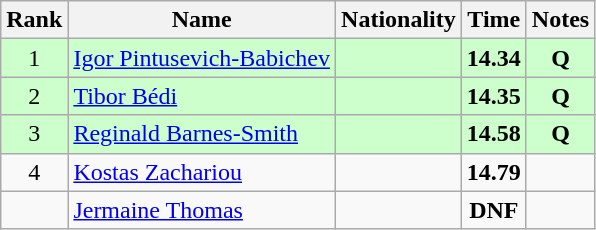<table class="wikitable sortable" style="text-align:center">
<tr>
<th>Rank</th>
<th>Name</th>
<th>Nationality</th>
<th>Time</th>
<th>Notes</th>
</tr>
<tr bgcolor=ccffcc>
<td>1</td>
<td align=left><a href='#'>Igor Pintusevich-Babichev</a></td>
<td align=left></td>
<td><strong>14.34</strong></td>
<td><strong>Q</strong></td>
</tr>
<tr bgcolor=ccffcc>
<td>2</td>
<td align=left><a href='#'>Tibor Bédi</a></td>
<td align=left></td>
<td><strong>14.35</strong></td>
<td><strong>Q</strong></td>
</tr>
<tr bgcolor=ccffcc>
<td>3</td>
<td align=left><a href='#'>Reginald Barnes-Smith</a></td>
<td align=left></td>
<td><strong>14.58</strong></td>
<td><strong>Q</strong></td>
</tr>
<tr>
<td>4</td>
<td align=left><a href='#'>Kostas Zachariou</a></td>
<td align=left></td>
<td><strong>14.79</strong></td>
<td></td>
</tr>
<tr>
<td></td>
<td align=left><a href='#'>Jermaine Thomas</a></td>
<td align=left></td>
<td><strong>DNF</strong></td>
<td></td>
</tr>
</table>
